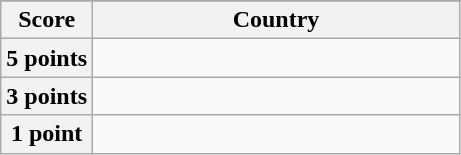<table class="wikitable">
<tr>
</tr>
<tr>
<th scope="col" width="20%">Score</th>
<th scope="col">Country</th>
</tr>
<tr>
<th scope="row">5 points</th>
<td></td>
</tr>
<tr>
<th scope="row">3 points</th>
<td></td>
</tr>
<tr>
<th scope="row">1 point</th>
<td></td>
</tr>
</table>
